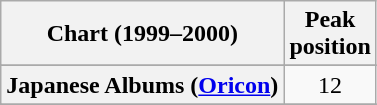<table class="wikitable sortable plainrowheaders" style="text-align:center">
<tr>
<th scope="col">Chart (1999–2000)</th>
<th scope="col">Peak<br>position</th>
</tr>
<tr>
</tr>
<tr>
</tr>
<tr>
</tr>
<tr>
</tr>
<tr>
</tr>
<tr>
</tr>
<tr>
</tr>
<tr>
</tr>
<tr>
</tr>
<tr>
</tr>
<tr>
<th scope="row">Japanese Albums (<a href='#'>Oricon</a>)</th>
<td>12</td>
</tr>
<tr>
</tr>
<tr>
</tr>
<tr>
</tr>
<tr>
</tr>
<tr>
</tr>
<tr>
</tr>
<tr>
</tr>
<tr>
</tr>
</table>
